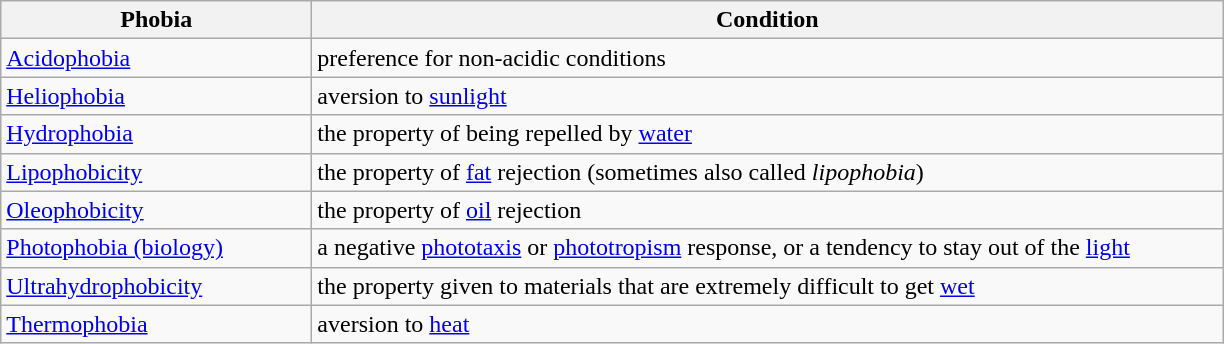<table class="wikitable sortable" border="1">
<tr>
<th width="200px">Phobia</th>
<th width="600px">Condition</th>
</tr>
<tr>
<td><a href='#'>Acidophobia</a></td>
<td>preference for non-acidic conditions</td>
</tr>
<tr>
<td><a href='#'>Heliophobia</a></td>
<td>aversion to <a href='#'>sunlight</a></td>
</tr>
<tr>
<td><a href='#'>Hydrophobia</a></td>
<td>the property of being repelled by <a href='#'>water</a></td>
</tr>
<tr>
<td><a href='#'>Lipophobicity</a></td>
<td>the property of <a href='#'>fat</a> rejection (sometimes also called <em>lipophobia</em>)</td>
</tr>
<tr>
<td><a href='#'>Oleophobicity</a></td>
<td>the property of <a href='#'>oil</a> rejection</td>
</tr>
<tr>
<td><a href='#'>Photophobia (biology)</a></td>
<td>a negative <a href='#'>phototaxis</a> or <a href='#'>phototropism</a> response, or a tendency to stay out of the <a href='#'>light</a></td>
</tr>
<tr>
<td><a href='#'>Ultrahydrophobicity</a></td>
<td>the property given to materials that are extremely difficult to get <a href='#'>wet</a></td>
</tr>
<tr>
<td><a href='#'>Thermophobia</a></td>
<td>aversion to <a href='#'>heat</a></td>
</tr>
</table>
